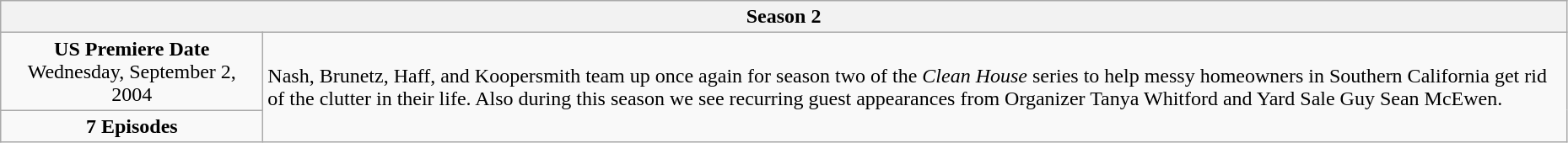<table class="wikitable" style="width:98%;">
<tr>
<th colspan="2">Season 2</th>
</tr>
<tr>
<td style="width:200px; text-align:center;"><strong>US Premiere Date</strong><br>Wednesday, September 2, 2004</td>
<td rowspan="2">Nash, Brunetz, Haff, and Koopersmith team up once again for season two of the <em>Clean House</em> series to help messy homeowners in Southern California get rid of the clutter in their life. Also during this season we see recurring guest appearances from Organizer Tanya Whitford and Yard Sale Guy Sean McEwen.</td>
</tr>
<tr>
<td style="text-align:center;"><strong>7 Episodes</strong></td>
</tr>
</table>
